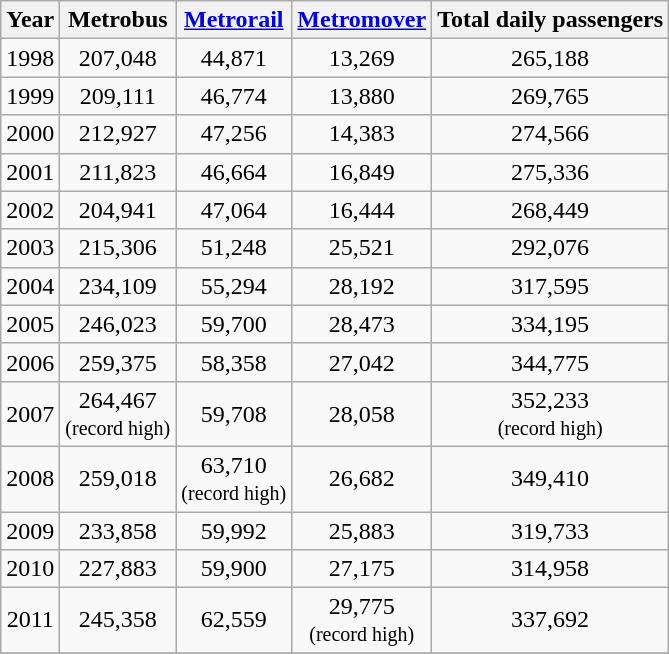<table class="wikitable sortable" style="text-align:center;">
<tr>
<th>Year</th>
<th>Metrobus</th>
<th><a href='#'>Metrorail</a></th>
<th><a href='#'>Metromover</a></th>
<th>Total daily passengers</th>
</tr>
<tr>
<td>1998</td>
<td>207,048</td>
<td>44,871</td>
<td>13,269</td>
<td>265,188</td>
</tr>
<tr>
<td>1999</td>
<td>209,111</td>
<td>46,774</td>
<td>13,880</td>
<td>269,765</td>
</tr>
<tr>
<td>2000</td>
<td>212,927</td>
<td>47,256</td>
<td>14,383</td>
<td>274,566</td>
</tr>
<tr>
<td>2001</td>
<td>211,823</td>
<td>46,664</td>
<td>16,849</td>
<td>275,336</td>
</tr>
<tr>
<td>2002</td>
<td>204,941</td>
<td>47,064</td>
<td>16,444</td>
<td>268,449</td>
</tr>
<tr>
<td>2003</td>
<td>215,306</td>
<td>51,248</td>
<td>25,521</td>
<td>292,076</td>
</tr>
<tr>
<td>2004</td>
<td>234,109</td>
<td>55,294</td>
<td>28,192</td>
<td>317,595</td>
</tr>
<tr>
<td>2005</td>
<td>246,023</td>
<td>59,700</td>
<td>28,473</td>
<td>334,195</td>
</tr>
<tr>
<td>2006</td>
<td>259,375</td>
<td>58,358</td>
<td>27,042</td>
<td>344,775</td>
</tr>
<tr>
<td>2007</td>
<td>264,467<br><small>(record high)</small></td>
<td>59,708</td>
<td>28,058</td>
<td>352,233<br><small>(record high)</small></td>
</tr>
<tr>
<td>2008</td>
<td>259,018</td>
<td>63,710<br><small>(record high)</small></td>
<td>26,682</td>
<td>349,410</td>
</tr>
<tr>
<td>2009</td>
<td>233,858</td>
<td>59,992</td>
<td>25,883</td>
<td>319,733</td>
</tr>
<tr>
<td>2010</td>
<td>227,883</td>
<td>59,900</td>
<td>27,175</td>
<td>314,958</td>
</tr>
<tr>
<td>2011</td>
<td>245,358</td>
<td>62,559</td>
<td>29,775 <br><small>(record high)</small></td>
<td>337,692</td>
</tr>
<tr>
</tr>
</table>
